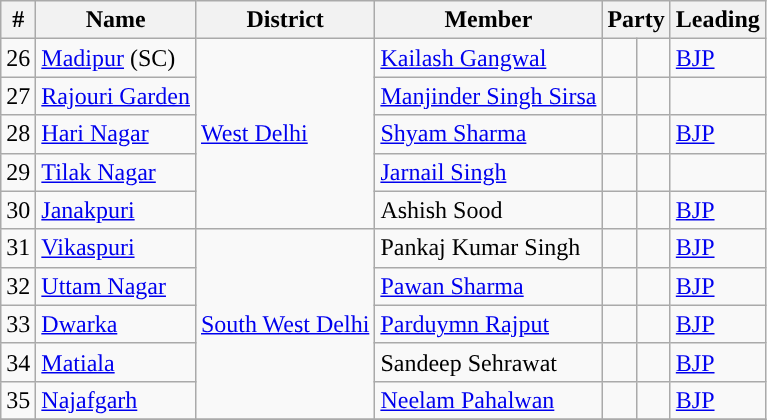<table class="wikitable">
<tr>
<th>#</th>
<th>Name</th>
<th>District</th>
<th>Member</th>
<th colspan="2">Party</th>
<th colspan="2">Leading<br></th>
</tr>
<tr>
<td>26</td>
<td><a href='#'>Madipur</a> (SC)</td>
<td rowspan="5"><a href='#'>West Delhi</a></td>
<td><a href='#'>Kailash Gangwal</a></td>
<td></td>
<td style="background-color:"></td>
<td><a href='#'>BJP</a></td>
</tr>
<tr>
<td>27</td>
<td><a href='#'>Rajouri Garden</a></td>
<td><a href='#'>Manjinder Singh Sirsa</a></td>
<td></td>
<td></td>
</tr>
<tr>
<td>28</td>
<td><a href='#'>Hari Nagar</a></td>
<td><a href='#'>Shyam Sharma</a></td>
<td></td>
<td style="background-color:"></td>
<td><a href='#'>BJP</a></td>
</tr>
<tr>
<td>29</td>
<td><a href='#'>Tilak Nagar</a></td>
<td><a href='#'>Jarnail Singh</a></td>
<td></td>
<td></td>
</tr>
<tr>
<td>30</td>
<td><a href='#'>Janakpuri</a></td>
<td>Ashish Sood</td>
<td></td>
<td style="background-color:"></td>
<td><a href='#'>BJP</a></td>
</tr>
<tr>
<td>31</td>
<td><a href='#'>Vikaspuri</a></td>
<td rowspan="5"><a href='#'>South West Delhi</a></td>
<td>Pankaj Kumar Singh</td>
<td></td>
<td style="background-color:"></td>
<td><a href='#'>BJP</a></td>
</tr>
<tr>
<td>32</td>
<td><a href='#'>Uttam Nagar</a></td>
<td><a href='#'>Pawan Sharma</a></td>
<td></td>
<td style="background-color:"></td>
<td><a href='#'>BJP</a></td>
</tr>
<tr>
<td>33</td>
<td><a href='#'>Dwarka</a></td>
<td><a href='#'>Parduymn Rajput</a></td>
<td></td>
<td style="background-color:"></td>
<td><a href='#'>BJP</a></td>
</tr>
<tr>
<td>34</td>
<td><a href='#'>Matiala</a></td>
<td>Sandeep Sehrawat</td>
<td></td>
<td style="background-color:"></td>
<td><a href='#'>BJP</a></td>
</tr>
<tr>
<td>35</td>
<td><a href='#'>Najafgarh</a></td>
<td><a href='#'>Neelam Pahalwan</a></td>
<td></td>
<td style="background-color:"></td>
<td><a href='#'>BJP</a></td>
</tr>
<tr>
</tr>
</table>
